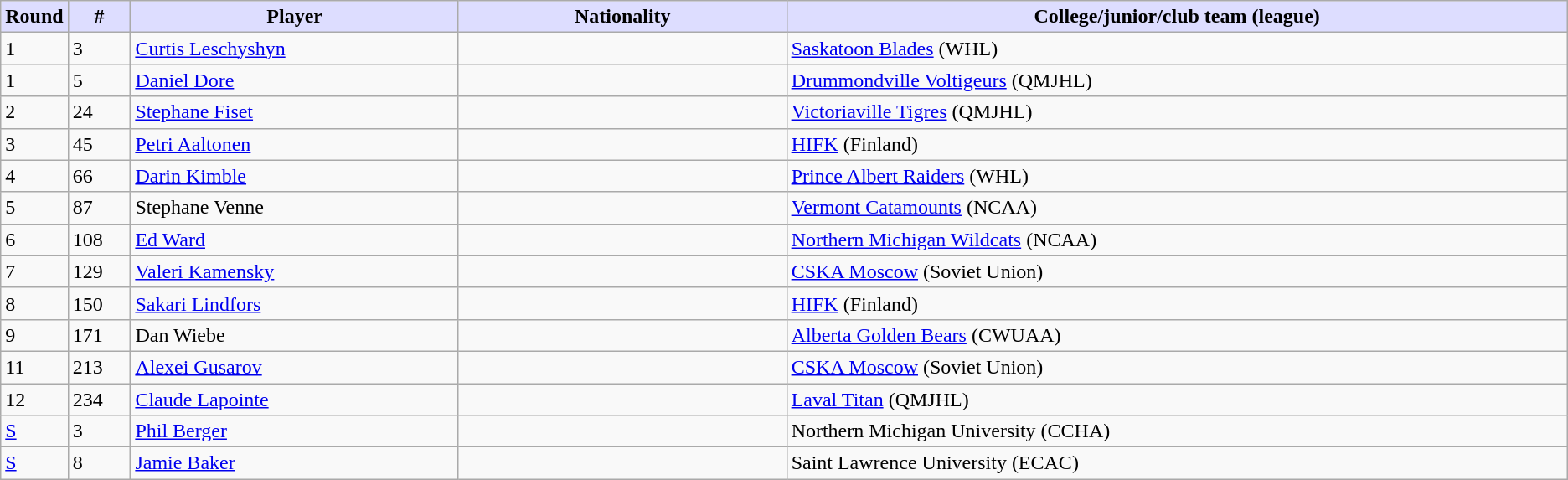<table class="wikitable">
<tr style="text-align:center;">
<th style="background:#ddf; width:4.0%;">Round</th>
<th style="background:#ddf; width:4.0%;">#</th>
<th style="background:#ddf; width:21.0%;">Player</th>
<th style="background:#ddf; width:21.0%;">Nationality</th>
<th style="background:#ddf; width:100.0%;">College/junior/club team (league)</th>
</tr>
<tr>
<td>1</td>
<td>3</td>
<td><a href='#'>Curtis Leschyshyn</a></td>
<td></td>
<td><a href='#'>Saskatoon Blades</a> (WHL)</td>
</tr>
<tr>
<td>1</td>
<td>5</td>
<td><a href='#'>Daniel Dore</a></td>
<td></td>
<td><a href='#'>Drummondville Voltigeurs</a> (QMJHL)</td>
</tr>
<tr>
<td>2</td>
<td>24</td>
<td><a href='#'>Stephane Fiset</a></td>
<td></td>
<td><a href='#'>Victoriaville Tigres</a> (QMJHL)</td>
</tr>
<tr>
<td>3</td>
<td>45</td>
<td><a href='#'>Petri Aaltonen</a></td>
<td></td>
<td><a href='#'>HIFK</a> (Finland)</td>
</tr>
<tr>
<td>4</td>
<td>66</td>
<td><a href='#'>Darin Kimble</a></td>
<td></td>
<td><a href='#'>Prince Albert Raiders</a> (WHL)</td>
</tr>
<tr>
<td>5</td>
<td>87</td>
<td>Stephane Venne</td>
<td></td>
<td><a href='#'>Vermont Catamounts</a> (NCAA)</td>
</tr>
<tr>
<td>6</td>
<td>108</td>
<td><a href='#'>Ed Ward</a></td>
<td></td>
<td><a href='#'>Northern Michigan Wildcats</a> (NCAA)</td>
</tr>
<tr>
<td>7</td>
<td>129</td>
<td><a href='#'>Valeri Kamensky</a></td>
<td></td>
<td><a href='#'>CSKA Moscow</a> (Soviet Union)</td>
</tr>
<tr>
<td>8</td>
<td>150</td>
<td><a href='#'>Sakari Lindfors</a></td>
<td></td>
<td><a href='#'>HIFK</a> (Finland)</td>
</tr>
<tr>
<td>9</td>
<td>171</td>
<td>Dan Wiebe</td>
<td></td>
<td><a href='#'>Alberta Golden Bears</a> (CWUAA)</td>
</tr>
<tr>
<td>11</td>
<td>213</td>
<td><a href='#'>Alexei Gusarov</a></td>
<td></td>
<td><a href='#'>CSKA Moscow</a> (Soviet Union)</td>
</tr>
<tr>
<td>12</td>
<td>234</td>
<td><a href='#'>Claude Lapointe</a></td>
<td></td>
<td><a href='#'>Laval Titan</a> (QMJHL)</td>
</tr>
<tr>
<td><a href='#'>S</a></td>
<td>3</td>
<td><a href='#'>Phil Berger</a></td>
<td></td>
<td>Northern Michigan University (CCHA)</td>
</tr>
<tr>
<td><a href='#'>S</a></td>
<td>8</td>
<td><a href='#'>Jamie Baker</a></td>
<td></td>
<td>Saint Lawrence University (ECAC)</td>
</tr>
</table>
